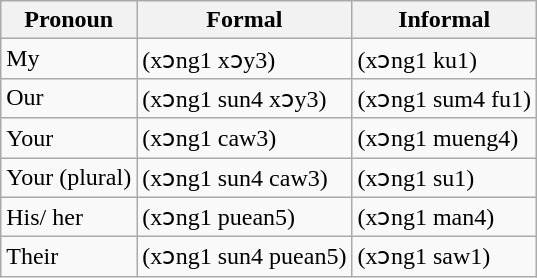<table class="wikitable">
<tr>
<th>Pronoun</th>
<th>Formal</th>
<th>Informal</th>
</tr>
<tr>
<td>My</td>
<td> (xɔng1 xɔy3)</td>
<td> (xɔng1 ku1)</td>
</tr>
<tr>
<td>Our</td>
<td> (xɔng1 sun4 xɔy3)</td>
<td> (xɔng1 sum4 fu1)</td>
</tr>
<tr>
<td>Your</td>
<td> (xɔng1 caw3)</td>
<td> (xɔng1 mueng4)</td>
</tr>
<tr>
<td>Your (plural)</td>
<td> (xɔng1 sun4 caw3)</td>
<td> (xɔng1 su1)</td>
</tr>
<tr>
<td>His/ her</td>
<td> (xɔng1 puean5)</td>
<td> (xɔng1 man4)</td>
</tr>
<tr>
<td>Their</td>
<td> (xɔng1 sun4 puean5)</td>
<td> (xɔng1 saw1)</td>
</tr>
</table>
